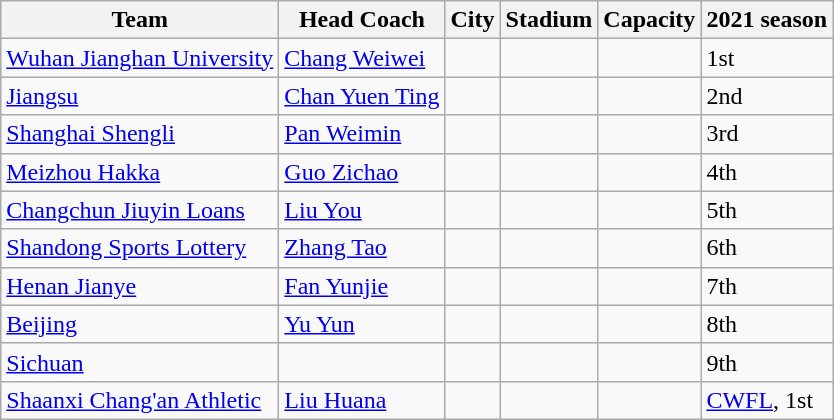<table class="wikitable sortable" style="font-size:100%">
<tr>
<th>Team</th>
<th>Head Coach</th>
<th>City</th>
<th>Stadium</th>
<th>Capacity</th>
<th>2021 season</th>
</tr>
<tr>
<td><a href='#'>Wuhan Jianghan University</a></td>
<td> <a href='#'>Chang Weiwei</a></td>
<td></td>
<td></td>
<td></td>
<td data-sort-value="1">1st</td>
</tr>
<tr>
<td><a href='#'>Jiangsu</a></td>
<td> <a href='#'>Chan Yuen Ting</a></td>
<td></td>
<td></td>
<td></td>
<td data-sort-value="2">2nd</td>
</tr>
<tr>
<td><a href='#'>Shanghai Shengli</a></td>
<td> <a href='#'>Pan Weimin</a></td>
<td></td>
<td></td>
<td></td>
<td data-sort-value="3">3rd</td>
</tr>
<tr>
<td><a href='#'>Meizhou Hakka</a></td>
<td> <a href='#'>Guo Zichao</a></td>
<td></td>
<td></td>
<td></td>
<td data-sort-value="4">4th</td>
</tr>
<tr>
<td><a href='#'>Changchun Jiuyin Loans</a></td>
<td> <a href='#'>Liu You</a></td>
<td></td>
<td></td>
<td></td>
<td data-sort-value="5">5th</td>
</tr>
<tr>
<td><a href='#'>Shandong Sports Lottery</a></td>
<td> <a href='#'>Zhang Tao</a></td>
<td></td>
<td></td>
<td></td>
<td data-sort-value="6">6th</td>
</tr>
<tr>
<td><a href='#'>Henan Jianye</a></td>
<td> <a href='#'>Fan Yunjie</a></td>
<td></td>
<td></td>
<td></td>
<td data-sort-value="7">7th</td>
</tr>
<tr>
<td><a href='#'>Beijing</a></td>
<td> <a href='#'>Yu Yun</a></td>
<td></td>
<td></td>
<td></td>
<td data-sort-value="8">8th</td>
</tr>
<tr>
<td><a href='#'>Sichuan</a></td>
<td></td>
<td></td>
<td></td>
<td></td>
<td data-sort-value="9">9th</td>
</tr>
<tr>
<td><a href='#'>Shaanxi Chang'an Athletic</a></td>
<td> <a href='#'>Liu Huana</a></td>
<td></td>
<td></td>
<td></td>
<td data-sort-value="10"><a href='#'>CWFL</a>, 1st</td>
</tr>
</table>
